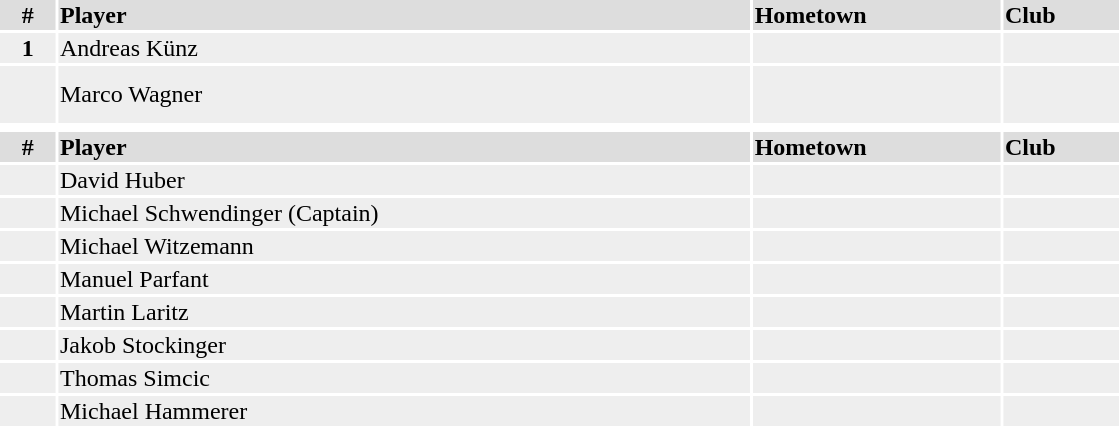<table width=750>
<tr>
<th colspan=9></th>
</tr>
<tr bgcolor="#dddddd">
<th width=5%>#</th>
<td align=left!!width=35%><strong>Player</strong></td>
<td align=center!!width=20%><strong>Hometown</strong></td>
<td align=center!!width=35%><strong>Club</strong></td>
</tr>
<tr bgcolor="#eeeeee">
<td align=center><strong>1</strong></td>
<td>Andreas Künz</td>
<td></td>
<td></td>
</tr>
<tr bgcolor="#eeeeee">
<td align=center></td>
<td>Marco Wagner</td>
<td></td>
<td><br><br></td>
</tr>
<tr>
<th colspan=9></th>
</tr>
<tr bgcolor="#dddddd">
<th width=5%>#</th>
<td align=left!!width=35%><strong>Player</strong></td>
<td align=center!!width=20%><strong>Hometown</strong></td>
<td align=center!!width=35%><strong>Club</strong></td>
</tr>
<tr bgcolor="#eeeeee">
<td align=center></td>
<td>David Huber</td>
<td></td>
<td></td>
</tr>
<tr bgcolor="#eeeeee">
<td align=center></td>
<td>Michael Schwendinger (Captain)</td>
<td></td>
<td></td>
</tr>
<tr bgcolor="#eeeeee">
<td align=center></td>
<td>Michael Witzemann</td>
<td></td>
<td></td>
</tr>
<tr bgcolor="#eeeeee">
<td align=center></td>
<td>Manuel Parfant</td>
<td></td>
<td></td>
</tr>
<tr bgcolor="#eeeeee">
<td align=center></td>
<td>Martin Laritz</td>
<td></td>
<td></td>
</tr>
<tr bgcolor="#eeeeee">
<td align=center></td>
<td>Jakob Stockinger</td>
<td></td>
<td></td>
</tr>
<tr bgcolor="#eeeeee">
<td align=center></td>
<td>Thomas Simcic</td>
<td></td>
<td></td>
</tr>
<tr bgcolor="#eeeeee">
<td align=center></td>
<td>Michael Hammerer</td>
<td></td>
<td></td>
</tr>
</table>
